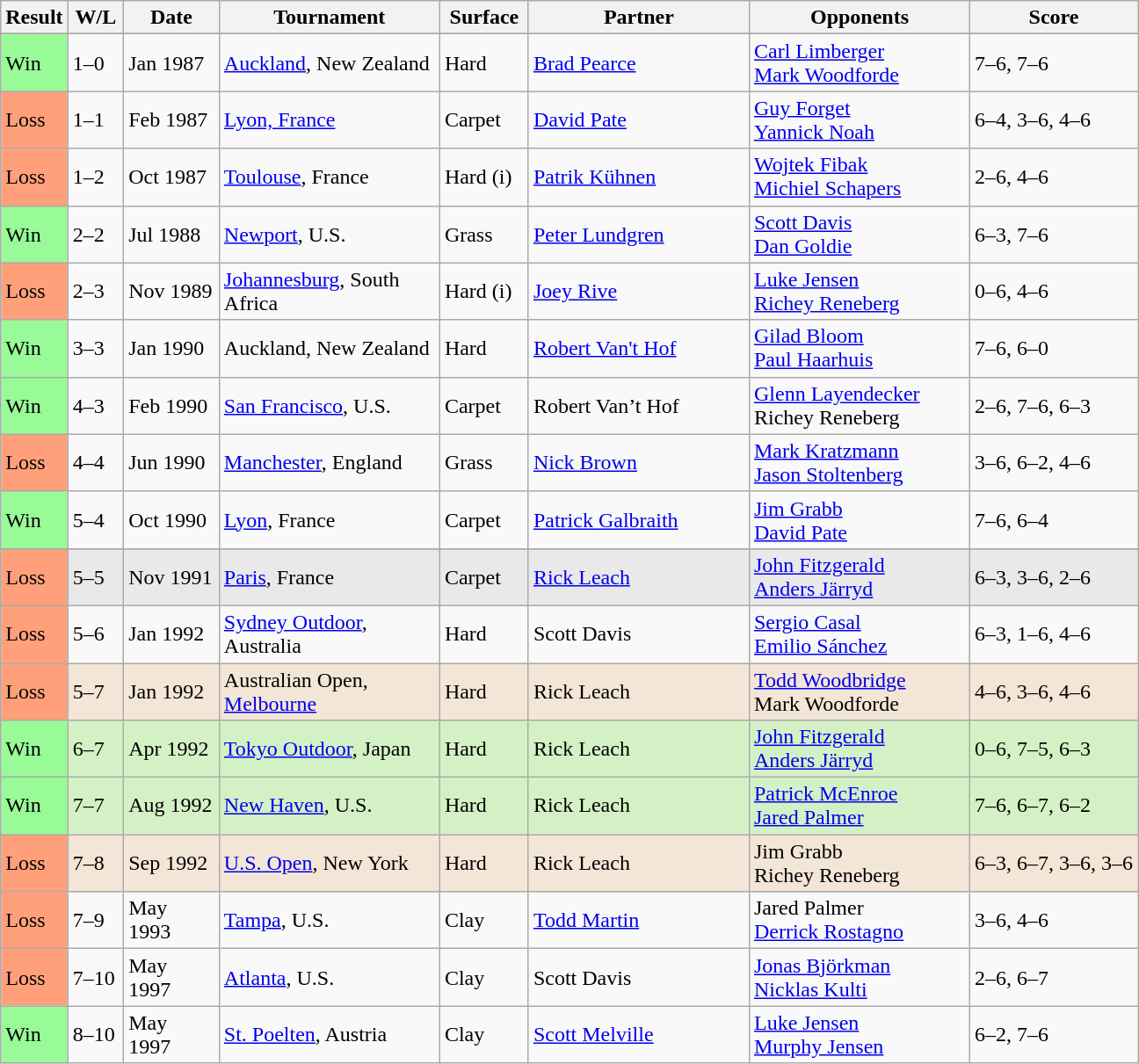<table class="sortable wikitable">
<tr>
<th style="width:40px">Result</th>
<th style="width:35px" class="unsortable">W/L</th>
<th style="width:65px">Date</th>
<th style="width:160px">Tournament</th>
<th style="width:60px">Surface</th>
<th style="width:160px">Partner</th>
<th style="width:160px">Opponents</th>
<th style="width:120px" class="unsortable">Score</th>
</tr>
<tr>
</tr>
<tr>
<td style="background:#98fb98;">Win</td>
<td>1–0</td>
<td>Jan 1987</td>
<td><a href='#'>Auckland</a>, New Zealand</td>
<td>Hard</td>
<td> <a href='#'>Brad Pearce</a></td>
<td> <a href='#'>Carl Limberger</a> <br>  <a href='#'>Mark Woodforde</a></td>
<td>7–6, 7–6</td>
</tr>
<tr>
<td style="background:#ffa07a;">Loss</td>
<td>1–1</td>
<td>Feb 1987</td>
<td><a href='#'>Lyon, France</a></td>
<td>Carpet</td>
<td> <a href='#'>David Pate</a></td>
<td> <a href='#'>Guy Forget</a> <br>  <a href='#'>Yannick Noah</a></td>
<td>6–4, 3–6, 4–6</td>
</tr>
<tr>
<td style="background:#ffa07a;">Loss</td>
<td>1–2</td>
<td>Oct 1987</td>
<td><a href='#'>Toulouse</a>, France</td>
<td>Hard (i)</td>
<td> <a href='#'>Patrik Kühnen</a></td>
<td> <a href='#'>Wojtek Fibak</a> <br>  <a href='#'>Michiel Schapers</a></td>
<td>2–6, 4–6</td>
</tr>
<tr>
<td style="background:#98fb98;">Win</td>
<td>2–2</td>
<td>Jul 1988</td>
<td><a href='#'>Newport</a>, U.S.</td>
<td>Grass</td>
<td> <a href='#'>Peter Lundgren</a></td>
<td> <a href='#'>Scott Davis</a> <br>  <a href='#'>Dan Goldie</a></td>
<td>6–3, 7–6</td>
</tr>
<tr>
<td style="background:#ffa07a;">Loss</td>
<td>2–3</td>
<td>Nov 1989</td>
<td><a href='#'>Johannesburg</a>, South Africa</td>
<td>Hard (i)</td>
<td> <a href='#'>Joey Rive</a></td>
<td> <a href='#'>Luke Jensen</a> <br>  <a href='#'>Richey Reneberg</a></td>
<td>0–6, 4–6</td>
</tr>
<tr>
<td style="background:#98fb98;">Win</td>
<td>3–3</td>
<td>Jan 1990</td>
<td>Auckland, New Zealand</td>
<td>Hard</td>
<td> <a href='#'>Robert Van't Hof</a></td>
<td> <a href='#'>Gilad Bloom</a> <br>  <a href='#'>Paul Haarhuis</a></td>
<td>7–6, 6–0</td>
</tr>
<tr>
<td style="background:#98fb98;">Win</td>
<td>4–3</td>
<td>Feb 1990</td>
<td><a href='#'>San Francisco</a>, U.S.</td>
<td>Carpet</td>
<td> Robert Van’t Hof</td>
<td> <a href='#'>Glenn Layendecker</a> <br>  Richey Reneberg</td>
<td>2–6, 7–6, 6–3</td>
</tr>
<tr>
<td style="background:#ffa07a;">Loss</td>
<td>4–4</td>
<td>Jun 1990</td>
<td><a href='#'>Manchester</a>, England</td>
<td>Grass</td>
<td> <a href='#'>Nick Brown</a></td>
<td> <a href='#'>Mark Kratzmann</a> <br>  <a href='#'>Jason Stoltenberg</a></td>
<td>3–6, 6–2, 4–6</td>
</tr>
<tr>
<td style="background:#98fb98;">Win</td>
<td>5–4</td>
<td>Oct 1990</td>
<td><a href='#'>Lyon</a>, France</td>
<td>Carpet</td>
<td> <a href='#'>Patrick Galbraith</a></td>
<td> <a href='#'>Jim Grabb</a> <br>  <a href='#'>David Pate</a></td>
<td>7–6, 6–4</td>
</tr>
<tr>
</tr>
<tr style="background:#e9e9e9;">
<td style="background:#ffa07a;">Loss</td>
<td>5–5</td>
<td>Nov 1991</td>
<td><a href='#'>Paris</a>, France</td>
<td>Carpet</td>
<td> <a href='#'>Rick Leach</a></td>
<td> <a href='#'>John Fitzgerald</a> <br>  <a href='#'>Anders Järryd</a></td>
<td>6–3, 3–6, 2–6</td>
</tr>
<tr>
<td style="background:#ffa07a;">Loss</td>
<td>5–6</td>
<td>Jan 1992</td>
<td><a href='#'>Sydney Outdoor</a>, Australia</td>
<td>Hard</td>
<td> Scott Davis</td>
<td> <a href='#'>Sergio Casal</a> <br>  <a href='#'>Emilio Sánchez</a></td>
<td>6–3, 1–6, 4–6</td>
</tr>
<tr style="background:#f3e6d7;">
<td style="background:#ffa07a;">Loss</td>
<td>5–7</td>
<td>Jan 1992</td>
<td>Australian Open, <a href='#'>Melbourne</a></td>
<td>Hard</td>
<td> Rick Leach</td>
<td> <a href='#'>Todd Woodbridge</a> <br>  Mark Woodforde</td>
<td>4–6, 3–6, 4–6</td>
</tr>
<tr style="background:#d4f1c5;">
<td style="background:#98fb98;">Win</td>
<td>6–7</td>
<td>Apr 1992</td>
<td><a href='#'>Tokyo Outdoor</a>, Japan</td>
<td>Hard</td>
<td> Rick Leach</td>
<td> <a href='#'>John Fitzgerald</a> <br>  <a href='#'>Anders Järryd</a></td>
<td>0–6, 7–5, 6–3</td>
</tr>
<tr style="background:#d4f1c5;">
<td style="background:#98fb98;">Win</td>
<td>7–7</td>
<td>Aug 1992</td>
<td><a href='#'>New Haven</a>, U.S.</td>
<td>Hard</td>
<td> Rick Leach</td>
<td> <a href='#'>Patrick McEnroe</a> <br>  <a href='#'>Jared Palmer</a></td>
<td>7–6, 6–7, 6–2</td>
</tr>
<tr style="background:#f3e6d7;">
<td style="background:#ffa07a;">Loss</td>
<td>7–8</td>
<td>Sep 1992</td>
<td><a href='#'>U.S. Open</a>, New York</td>
<td>Hard</td>
<td> Rick Leach</td>
<td> Jim Grabb <br>  Richey Reneberg</td>
<td>6–3, 6–7, 3–6, 3–6</td>
</tr>
<tr>
<td style="background:#ffa07a;">Loss</td>
<td>7–9</td>
<td>May 1993</td>
<td><a href='#'>Tampa</a>, U.S.</td>
<td>Clay</td>
<td> <a href='#'>Todd Martin</a></td>
<td> Jared Palmer <br>  <a href='#'>Derrick Rostagno</a></td>
<td>3–6, 4–6</td>
</tr>
<tr>
<td style="background:#ffa07a;">Loss</td>
<td>7–10</td>
<td>May 1997</td>
<td><a href='#'>Atlanta</a>, U.S.</td>
<td>Clay</td>
<td> Scott Davis</td>
<td> <a href='#'>Jonas Björkman</a> <br>  <a href='#'>Nicklas Kulti</a></td>
<td>2–6, 6–7</td>
</tr>
<tr>
<td style="background:#98fb98;">Win</td>
<td>8–10</td>
<td>May 1997</td>
<td><a href='#'>St. Poelten</a>, Austria</td>
<td>Clay</td>
<td> <a href='#'>Scott Melville</a></td>
<td> <a href='#'>Luke Jensen</a> <br>  <a href='#'>Murphy Jensen</a></td>
<td>6–2, 7–6</td>
</tr>
</table>
